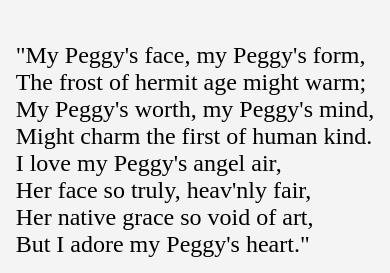<table cellpadding=10 border="0" align=center>
<tr>
<td bgcolor=#f4f4f4><br>"My Peggy's face, my Peggy's form,<br>
The frost of hermit age might warm;<br>
My Peggy's worth, my Peggy's mind,<br>
Might charm the first of human kind.<br>
I love my Peggy's angel air,<br>
Her face so truly, heav'nly fair,<br>
Her native grace so void of art,<br>
But I adore my Peggy's heart."<br></td>
</tr>
</table>
